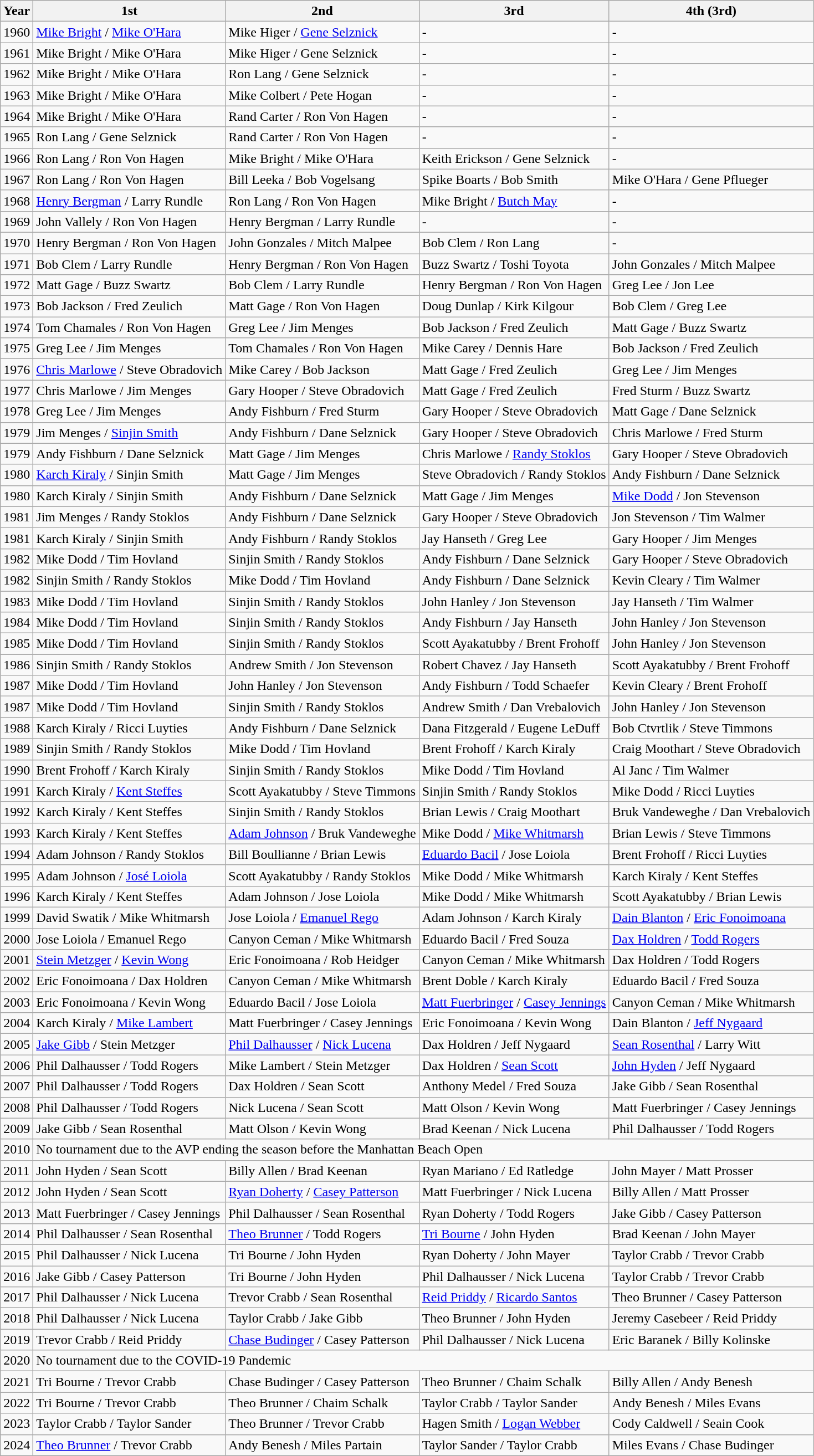<table class="wikitable plainrowheaders sortable">
<tr>
<th>Year</th>
<th>1st</th>
<th>2nd</th>
<th>3rd</th>
<th>4th (3rd)</th>
</tr>
<tr>
<td>1960</td>
<td><a href='#'>Mike Bright</a> / <a href='#'>Mike O'Hara</a></td>
<td>Mike Higer / <a href='#'>Gene Selznick</a></td>
<td>-</td>
<td>-</td>
</tr>
<tr>
<td>1961</td>
<td>Mike Bright / Mike O'Hara</td>
<td>Mike Higer / Gene Selznick</td>
<td>-</td>
<td>-</td>
</tr>
<tr>
<td>1962</td>
<td>Mike Bright / Mike O'Hara</td>
<td>Ron Lang / Gene Selznick</td>
<td>-</td>
<td>-</td>
</tr>
<tr>
<td>1963</td>
<td>Mike Bright / Mike O'Hara</td>
<td>Mike Colbert / Pete Hogan</td>
<td>-</td>
<td>-</td>
</tr>
<tr>
<td>1964</td>
<td>Mike Bright / Mike O'Hara</td>
<td>Rand Carter / Ron Von Hagen</td>
<td>-</td>
<td>-</td>
</tr>
<tr>
<td>1965</td>
<td>Ron Lang / Gene Selznick</td>
<td>Rand Carter / Ron Von Hagen</td>
<td>-</td>
<td>-</td>
</tr>
<tr>
<td>1966</td>
<td>Ron Lang / Ron Von Hagen</td>
<td>Mike Bright / Mike O'Hara</td>
<td>Keith Erickson / Gene Selznick</td>
<td>-</td>
</tr>
<tr>
<td>1967</td>
<td>Ron Lang / Ron Von Hagen</td>
<td>Bill Leeka / Bob Vogelsang</td>
<td>Spike Boarts / Bob Smith</td>
<td>Mike O'Hara / Gene Pflueger</td>
</tr>
<tr>
<td>1968</td>
<td><a href='#'>Henry Bergman</a> / Larry Rundle</td>
<td>Ron Lang / Ron Von Hagen</td>
<td>Mike Bright / <a href='#'>Butch May</a></td>
<td>-</td>
</tr>
<tr>
<td>1969</td>
<td>John Vallely / Ron Von Hagen</td>
<td>Henry Bergman / Larry Rundle</td>
<td>-</td>
<td>-</td>
</tr>
<tr>
<td>1970</td>
<td>Henry Bergman / Ron Von Hagen</td>
<td>John Gonzales / Mitch Malpee</td>
<td>Bob Clem / Ron Lang</td>
<td>-</td>
</tr>
<tr>
<td>1971</td>
<td>Bob Clem / Larry Rundle</td>
<td>Henry Bergman / Ron Von Hagen</td>
<td>Buzz Swartz / Toshi Toyota</td>
<td>John Gonzales / Mitch Malpee</td>
</tr>
<tr>
<td>1972</td>
<td>Matt Gage / Buzz Swartz</td>
<td>Bob Clem / Larry Rundle</td>
<td>Henry Bergman / Ron Von Hagen</td>
<td>Greg Lee / Jon Lee</td>
</tr>
<tr>
<td>1973</td>
<td>Bob Jackson / Fred Zeulich</td>
<td>Matt Gage / Ron Von Hagen</td>
<td>Doug Dunlap / Kirk Kilgour</td>
<td>Bob Clem / Greg Lee</td>
</tr>
<tr>
<td>1974</td>
<td>Tom Chamales / Ron Von Hagen</td>
<td>Greg Lee / Jim Menges</td>
<td>Bob Jackson / Fred Zeulich</td>
<td>Matt Gage / Buzz Swartz</td>
</tr>
<tr>
<td>1975</td>
<td>Greg Lee / Jim Menges</td>
<td>Tom Chamales / Ron Von Hagen</td>
<td>Mike Carey / Dennis Hare</td>
<td>Bob Jackson / Fred Zeulich</td>
</tr>
<tr>
<td>1976</td>
<td><a href='#'>Chris Marlowe</a> / Steve Obradovich</td>
<td>Mike Carey / Bob Jackson</td>
<td>Matt Gage / Fred Zeulich</td>
<td>Greg Lee / Jim Menges</td>
</tr>
<tr>
<td>1977</td>
<td>Chris Marlowe / Jim Menges</td>
<td>Gary Hooper / Steve Obradovich</td>
<td>Matt Gage / Fred Zeulich</td>
<td>Fred Sturm / Buzz Swartz</td>
</tr>
<tr>
<td>1978</td>
<td>Greg Lee / Jim Menges</td>
<td>Andy Fishburn / Fred Sturm</td>
<td>Gary Hooper / Steve Obradovich</td>
<td>Matt Gage / Dane Selznick</td>
</tr>
<tr>
<td>1979</td>
<td>Jim Menges / <a href='#'>Sinjin Smith</a></td>
<td>Andy Fishburn / Dane Selznick</td>
<td>Gary Hooper / Steve Obradovich</td>
<td>Chris Marlowe / Fred Sturm</td>
</tr>
<tr>
<td>1979</td>
<td>Andy Fishburn / Dane Selznick</td>
<td>Matt Gage / Jim Menges</td>
<td>Chris Marlowe / <a href='#'>Randy Stoklos</a></td>
<td>Gary Hooper / Steve Obradovich</td>
</tr>
<tr>
<td>1980</td>
<td><a href='#'>Karch Kiraly</a> / Sinjin Smith</td>
<td>Matt Gage / Jim Menges</td>
<td>Steve Obradovich / Randy Stoklos</td>
<td>Andy Fishburn / Dane Selznick</td>
</tr>
<tr>
<td>1980</td>
<td>Karch Kiraly / Sinjin Smith</td>
<td>Andy Fishburn / Dane Selznick</td>
<td>Matt Gage / Jim Menges</td>
<td><a href='#'>Mike Dodd</a> / Jon Stevenson</td>
</tr>
<tr>
<td>1981</td>
<td>Jim Menges / Randy Stoklos</td>
<td>Andy Fishburn / Dane Selznick</td>
<td>Gary Hooper / Steve Obradovich</td>
<td>Jon Stevenson / Tim Walmer</td>
</tr>
<tr>
<td>1981</td>
<td>Karch Kiraly / Sinjin Smith</td>
<td>Andy Fishburn / Randy Stoklos</td>
<td>Jay Hanseth / Greg Lee</td>
<td>Gary Hooper / Jim Menges</td>
</tr>
<tr>
<td>1982</td>
<td>Mike Dodd / Tim Hovland</td>
<td>Sinjin Smith / Randy Stoklos</td>
<td>Andy Fishburn / Dane Selznick</td>
<td>Gary Hooper / Steve Obradovich</td>
</tr>
<tr>
<td>1982</td>
<td>Sinjin Smith / Randy Stoklos</td>
<td>Mike Dodd / Tim Hovland</td>
<td>Andy Fishburn / Dane Selznick</td>
<td>Kevin Cleary / Tim Walmer</td>
</tr>
<tr>
<td>1983</td>
<td>Mike Dodd / Tim Hovland</td>
<td>Sinjin Smith / Randy Stoklos</td>
<td>John Hanley / Jon Stevenson</td>
<td>Jay Hanseth / Tim Walmer</td>
</tr>
<tr>
<td>1984</td>
<td>Mike Dodd / Tim Hovland</td>
<td>Sinjin Smith / Randy Stoklos</td>
<td>Andy Fishburn / Jay Hanseth</td>
<td>John Hanley / Jon Stevenson</td>
</tr>
<tr>
<td>1985</td>
<td>Mike Dodd / Tim Hovland</td>
<td>Sinjin Smith / Randy Stoklos</td>
<td>Scott Ayakatubby / Brent Frohoff</td>
<td>John Hanley / Jon Stevenson</td>
</tr>
<tr>
<td>1986</td>
<td>Sinjin Smith / Randy Stoklos</td>
<td>Andrew Smith / Jon Stevenson</td>
<td>Robert Chavez / Jay Hanseth</td>
<td>Scott Ayakatubby / Brent Frohoff</td>
</tr>
<tr>
<td>1987</td>
<td>Mike Dodd / Tim Hovland</td>
<td>John Hanley / Jon Stevenson</td>
<td>Andy Fishburn / Todd Schaefer</td>
<td>Kevin Cleary / Brent Frohoff</td>
</tr>
<tr>
<td>1987</td>
<td>Mike Dodd / Tim Hovland</td>
<td>Sinjin Smith / Randy Stoklos</td>
<td>Andrew Smith / Dan Vrebalovich</td>
<td>John Hanley / Jon Stevenson</td>
</tr>
<tr>
<td>1988</td>
<td>Karch Kiraly / Ricci Luyties</td>
<td>Andy Fishburn / Dane Selznick</td>
<td>Dana Fitzgerald / Eugene LeDuff</td>
<td>Bob Ctvrtlik / Steve Timmons</td>
</tr>
<tr>
<td>1989</td>
<td>Sinjin Smith / Randy Stoklos</td>
<td>Mike Dodd / Tim Hovland</td>
<td>Brent Frohoff / Karch Kiraly</td>
<td>Craig Moothart / Steve Obradovich</td>
</tr>
<tr>
<td>1990</td>
<td>Brent Frohoff / Karch Kiraly</td>
<td>Sinjin Smith / Randy Stoklos</td>
<td>Mike Dodd / Tim Hovland</td>
<td>Al Janc / Tim Walmer</td>
</tr>
<tr>
<td>1991</td>
<td>Karch Kiraly / <a href='#'>Kent Steffes</a></td>
<td>Scott Ayakatubby / Steve Timmons</td>
<td>Sinjin Smith / Randy Stoklos</td>
<td>Mike Dodd / Ricci Luyties</td>
</tr>
<tr>
<td>1992</td>
<td>Karch Kiraly / Kent Steffes</td>
<td>Sinjin Smith / Randy Stoklos</td>
<td>Brian Lewis / Craig Moothart</td>
<td>Bruk Vandeweghe / Dan Vrebalovich</td>
</tr>
<tr>
<td>1993</td>
<td>Karch Kiraly / Kent Steffes</td>
<td><a href='#'>Adam Johnson</a> / Bruk Vandeweghe</td>
<td>Mike Dodd / <a href='#'>Mike Whitmarsh</a></td>
<td>Brian Lewis / Steve Timmons</td>
</tr>
<tr>
<td>1994</td>
<td>Adam Johnson / Randy Stoklos</td>
<td>Bill Boullianne / Brian Lewis</td>
<td><a href='#'>Eduardo Bacil</a> / Jose Loiola</td>
<td>Brent Frohoff / Ricci Luyties</td>
</tr>
<tr>
<td>1995</td>
<td>Adam Johnson / <a href='#'>José Loiola</a></td>
<td>Scott Ayakatubby / Randy Stoklos</td>
<td>Mike Dodd / Mike Whitmarsh</td>
<td>Karch Kiraly / Kent Steffes</td>
</tr>
<tr>
<td>1996</td>
<td>Karch Kiraly / Kent Steffes</td>
<td>Adam Johnson / Jose Loiola</td>
<td>Mike Dodd / Mike Whitmarsh</td>
<td>Scott Ayakatubby / Brian Lewis</td>
</tr>
<tr>
<td>1999</td>
<td>David Swatik / Mike Whitmarsh</td>
<td>Jose Loiola / <a href='#'>Emanuel Rego</a></td>
<td>Adam Johnson / Karch Kiraly</td>
<td><a href='#'>Dain Blanton</a> / <a href='#'>Eric Fonoimoana</a></td>
</tr>
<tr>
<td>2000</td>
<td>Jose Loiola / Emanuel Rego</td>
<td>Canyon Ceman / Mike Whitmarsh</td>
<td>Eduardo Bacil / Fred Souza</td>
<td><a href='#'>Dax Holdren</a> / <a href='#'>Todd Rogers</a></td>
</tr>
<tr>
<td>2001</td>
<td><a href='#'>Stein Metzger</a> / <a href='#'>Kevin Wong</a></td>
<td>Eric Fonoimoana / Rob Heidger</td>
<td>Canyon Ceman / Mike Whitmarsh</td>
<td>Dax Holdren / Todd Rogers</td>
</tr>
<tr>
<td>2002</td>
<td>Eric Fonoimoana / Dax Holdren</td>
<td>Canyon Ceman / Mike Whitmarsh</td>
<td>Brent Doble / Karch Kiraly</td>
<td>Eduardo Bacil / Fred Souza</td>
</tr>
<tr>
<td>2003</td>
<td>Eric Fonoimoana / Kevin Wong</td>
<td>Eduardo Bacil / Jose Loiola</td>
<td><a href='#'>Matt Fuerbringer</a> / <a href='#'>Casey Jennings</a></td>
<td>Canyon Ceman / Mike Whitmarsh</td>
</tr>
<tr>
<td>2004</td>
<td>Karch Kiraly / <a href='#'>Mike Lambert</a></td>
<td>Matt Fuerbringer / Casey Jennings</td>
<td>Eric Fonoimoana / Kevin Wong</td>
<td>Dain Blanton / <a href='#'>Jeff Nygaard</a></td>
</tr>
<tr>
<td>2005</td>
<td><a href='#'>Jake Gibb</a> / Stein Metzger</td>
<td><a href='#'>Phil Dalhausser</a> / <a href='#'>Nick Lucena</a></td>
<td>Dax Holdren / Jeff Nygaard</td>
<td><a href='#'>Sean Rosenthal</a> / Larry Witt</td>
</tr>
<tr>
<td>2006</td>
<td>Phil Dalhausser / Todd Rogers</td>
<td>Mike Lambert / Stein Metzger</td>
<td>Dax Holdren / <a href='#'>Sean Scott</a></td>
<td><a href='#'>John Hyden</a> / Jeff Nygaard</td>
</tr>
<tr>
<td>2007</td>
<td>Phil Dalhausser / Todd Rogers</td>
<td>Dax Holdren / Sean Scott</td>
<td>Anthony Medel / Fred Souza</td>
<td>Jake Gibb / Sean Rosenthal</td>
</tr>
<tr>
<td>2008</td>
<td>Phil Dalhausser / Todd Rogers</td>
<td>Nick Lucena / Sean Scott</td>
<td>Matt Olson / Kevin Wong</td>
<td>Matt Fuerbringer / Casey Jennings</td>
</tr>
<tr>
<td>2009</td>
<td>Jake Gibb / Sean Rosenthal</td>
<td>Matt Olson / Kevin Wong</td>
<td>Brad Keenan / Nick Lucena</td>
<td>Phil Dalhausser / Todd Rogers</td>
</tr>
<tr>
<td>2010</td>
<td colspan="4">No tournament due to the AVP ending the season before the Manhattan Beach Open</td>
</tr>
<tr>
<td>2011</td>
<td>John Hyden / Sean Scott</td>
<td>Billy Allen / Brad Keenan</td>
<td>Ryan Mariano / Ed Ratledge</td>
<td>John Mayer / Matt Prosser</td>
</tr>
<tr>
<td>2012</td>
<td>John Hyden / Sean Scott</td>
<td><a href='#'>Ryan Doherty</a> / <a href='#'>Casey Patterson</a></td>
<td>Matt Fuerbringer / Nick Lucena</td>
<td>Billy Allen / Matt Prosser</td>
</tr>
<tr>
<td>2013</td>
<td>Matt Fuerbringer / Casey Jennings</td>
<td>Phil Dalhausser / Sean Rosenthal</td>
<td>Ryan Doherty / Todd Rogers</td>
<td>Jake Gibb / Casey Patterson</td>
</tr>
<tr>
<td>2014</td>
<td>Phil Dalhausser / Sean Rosenthal</td>
<td><a href='#'>Theo Brunner</a> / Todd Rogers</td>
<td><a href='#'>Tri Bourne</a> / John Hyden</td>
<td>Brad Keenan / John Mayer</td>
</tr>
<tr>
<td>2015</td>
<td>Phil Dalhausser / Nick Lucena</td>
<td>Tri Bourne / John Hyden</td>
<td>Ryan Doherty / John Mayer</td>
<td>Taylor Crabb / Trevor Crabb</td>
</tr>
<tr>
<td>2016</td>
<td>Jake Gibb / Casey Patterson</td>
<td>Tri Bourne / John Hyden</td>
<td>Phil Dalhausser / Nick Lucena</td>
<td>Taylor Crabb / Trevor Crabb</td>
</tr>
<tr>
<td>2017</td>
<td>Phil Dalhausser / Nick Lucena</td>
<td>Trevor Crabb / Sean Rosenthal</td>
<td><a href='#'>Reid Priddy</a> / <a href='#'>Ricardo Santos</a></td>
<td>Theo Brunner / Casey Patterson</td>
</tr>
<tr>
<td>2018</td>
<td>Phil Dalhausser / Nick Lucena</td>
<td>Taylor Crabb / Jake Gibb</td>
<td>Theo Brunner / John Hyden</td>
<td>Jeremy Casebeer / Reid Priddy</td>
</tr>
<tr>
<td>2019</td>
<td>Trevor Crabb / Reid Priddy</td>
<td><a href='#'>Chase Budinger</a> / Casey Patterson</td>
<td>Phil Dalhausser / Nick Lucena</td>
<td>Eric Baranek / Billy Kolinske</td>
</tr>
<tr>
<td>2020</td>
<td colspan="4">No tournament due to the COVID-19 Pandemic</td>
</tr>
<tr>
<td>2021</td>
<td>Tri Bourne / Trevor Crabb</td>
<td>Chase Budinger / Casey Patterson</td>
<td>Theo Brunner / Chaim Schalk</td>
<td>Billy Allen / Andy Benesh</td>
</tr>
<tr>
<td>2022</td>
<td>Tri Bourne / Trevor Crabb</td>
<td>Theo Brunner / Chaim Schalk</td>
<td>Taylor Crabb / Taylor Sander</td>
<td>Andy Benesh / Miles Evans</td>
</tr>
<tr>
<td>2023</td>
<td>Taylor Crabb / Taylor Sander</td>
<td>Theo Brunner / Trevor Crabb</td>
<td>Hagen Smith / <a href='#'>Logan Webber</a></td>
<td>Cody Caldwell / Seain Cook</td>
</tr>
<tr>
<td>2024</td>
<td><a href='#'>Theo Brunner</a> / Trevor Crabb</td>
<td>Andy Benesh / Miles Partain</td>
<td>Taylor Sander / Taylor Crabb</td>
<td>Miles Evans / Chase Budinger</td>
</tr>
</table>
